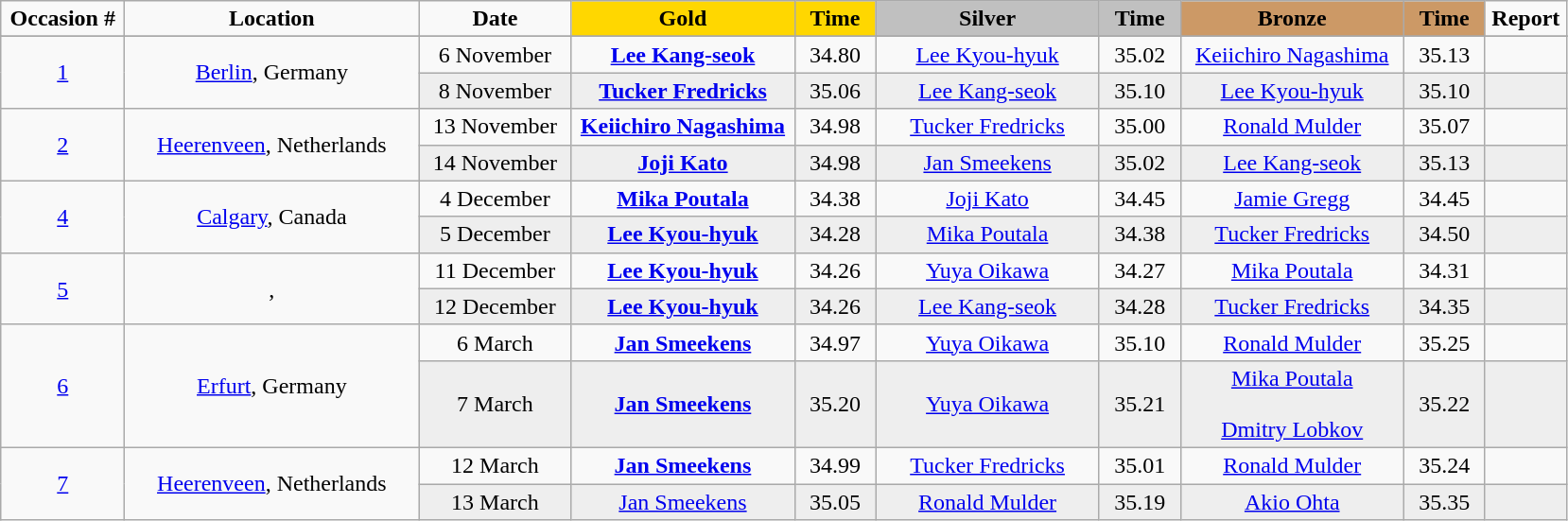<table class="wikitable">
<tr>
<td width="80" align="center"><strong>Occasion #</strong></td>
<td width="200" align="center"><strong>Location</strong></td>
<td width="100" align="center"><strong>Date</strong></td>
<td width="150" bgcolor="gold" align="center"><strong>Gold</strong></td>
<td width="50" bgcolor="gold" align="center"><strong>Time</strong></td>
<td width="150" bgcolor="silver" align="center"><strong>Silver</strong></td>
<td width="50" bgcolor="silver" align="center"><strong>Time</strong></td>
<td width="150" bgcolor="#CC9966" align="center"><strong>Bronze</strong></td>
<td width="50" bgcolor="#CC9966" align="center"><strong>Time</strong></td>
<td width="50" align="center"><strong>Report</strong></td>
</tr>
<tr bgcolor="#cccccc">
</tr>
<tr>
<td rowspan=2 align="center"><a href='#'>1</a></td>
<td rowspan=2 align="center"><a href='#'>Berlin</a>, Germany</td>
<td align="center">6 November</td>
<td align="center"><strong><a href='#'>Lee Kang-seok</a></strong><br><small></small></td>
<td align="center">34.80</td>
<td align="center"><a href='#'>Lee Kyou-hyuk</a><br><small></small></td>
<td align="center">35.02</td>
<td align="center"><a href='#'>Keiichiro Nagashima</a><br><small></small></td>
<td align="center">35.13</td>
<td align="center"></td>
</tr>
<tr bgcolor="#eeeeee">
<td align="center">8 November</td>
<td align="center"><strong><a href='#'>Tucker Fredricks</a></strong><br><small></small></td>
<td align="center">35.06</td>
<td align="center"><a href='#'>Lee Kang-seok</a><br><small></small></td>
<td align="center">35.10</td>
<td align="center"><a href='#'>Lee Kyou-hyuk</a><br><small></small></td>
<td align="center">35.10</td>
<td align="center"></td>
</tr>
<tr>
<td rowspan=2 align="center"><a href='#'>2</a></td>
<td rowspan=2 align="center"><a href='#'>Heerenveen</a>, Netherlands</td>
<td align="center">13 November</td>
<td align="center"><strong><a href='#'>Keiichiro Nagashima</a></strong><br><small></small></td>
<td align="center">34.98</td>
<td align="center"><a href='#'>Tucker Fredricks</a><br><small></small></td>
<td align="center">35.00</td>
<td align="center"><a href='#'>Ronald Mulder</a><br><small></small></td>
<td align="center">35.07</td>
<td align="center"></td>
</tr>
<tr bgcolor="#eeeeee">
<td align="center">14 November</td>
<td align="center"><strong><a href='#'>Joji Kato</a></strong><br><small></small></td>
<td align="center">34.98</td>
<td align="center"><a href='#'>Jan Smeekens</a><br><small></small></td>
<td align="center">35.02</td>
<td align="center"><a href='#'>Lee Kang-seok</a><br><small></small></td>
<td align="center">35.13</td>
<td align="center"></td>
</tr>
<tr>
<td rowspan=2 align="center"><a href='#'>4</a></td>
<td rowspan=2 align="center"><a href='#'>Calgary</a>, Canada</td>
<td align="center">4 December</td>
<td align="center"><strong><a href='#'>Mika Poutala</a></strong><br><small></small></td>
<td align="center">34.38</td>
<td align="center"><a href='#'>Joji Kato</a><br><small></small></td>
<td align="center">34.45</td>
<td align="center"><a href='#'>Jamie Gregg</a><br><small></small></td>
<td align="center">34.45</td>
<td align="center"></td>
</tr>
<tr bgcolor="#eeeeee">
<td align="center">5 December</td>
<td align="center"><strong><a href='#'>Lee Kyou-hyuk</a></strong><br><small></small></td>
<td align="center">34.28</td>
<td align="center"><a href='#'>Mika Poutala</a><br><small></small></td>
<td align="center">34.38</td>
<td align="center"><a href='#'>Tucker Fredricks</a><br><small></small></td>
<td align="center">34.50</td>
<td align="center"></td>
</tr>
<tr>
<td rowspan=2 align="center"><a href='#'>5</a></td>
<td rowspan=2 align="center">, </td>
<td align="center">11 December</td>
<td align="center"><strong><a href='#'>Lee Kyou-hyuk</a></strong><br><small></small></td>
<td align="center">34.26</td>
<td align="center"><a href='#'>Yuya Oikawa</a><br><small></small></td>
<td align="center">34.27</td>
<td align="center"><a href='#'>Mika Poutala</a><br><small></small></td>
<td align="center">34.31</td>
<td align="center"></td>
</tr>
<tr bgcolor="#eeeeee">
<td align="center">12 December</td>
<td align="center"><strong><a href='#'>Lee Kyou-hyuk</a></strong><br><small></small></td>
<td align="center">34.26</td>
<td align="center"><a href='#'>Lee Kang-seok</a><br><small></small></td>
<td align="center">34.28</td>
<td align="center"><a href='#'>Tucker Fredricks</a><br><small></small></td>
<td align="center">34.35</td>
<td align="center"></td>
</tr>
<tr>
<td rowspan=2 align="center"><a href='#'>6</a></td>
<td rowspan=2 align="center"><a href='#'>Erfurt</a>, Germany</td>
<td align="center">6 March</td>
<td align="center"><strong><a href='#'>Jan Smeekens</a></strong><br><small></small></td>
<td align="center">34.97</td>
<td align="center"><a href='#'>Yuya Oikawa</a><br><small></small></td>
<td align="center">35.10</td>
<td align="center"><a href='#'>Ronald Mulder</a><br><small></small></td>
<td align="center">35.25</td>
<td align="center"></td>
</tr>
<tr bgcolor="#eeeeee">
<td align="center">7 March</td>
<td align="center"><strong><a href='#'>Jan Smeekens</a></strong><br><small></small></td>
<td align="center">35.20</td>
<td align="center"><a href='#'>Yuya Oikawa</a><br><small></small></td>
<td align="center">35.21</td>
<td align="center"><a href='#'>Mika Poutala</a><br><small></small><br><a href='#'>Dmitry Lobkov</a><br><small></small></td>
<td align="center">35.22</td>
<td align="center"></td>
</tr>
<tr>
<td rowspan=2 align="center"><a href='#'>7</a></td>
<td rowspan=2 align="center"><a href='#'>Heerenveen</a>, Netherlands</td>
<td align="center">12 March</td>
<td align="center"><strong><a href='#'>Jan Smeekens</a></strong><br><small></small></td>
<td align="center">34.99</td>
<td align="center"><a href='#'>Tucker Fredricks</a><br><small></small></td>
<td align="center">35.01</td>
<td align="center"><a href='#'>Ronald Mulder</a><br><small></small></td>
<td align="center">35.24</td>
<td align="center"></td>
</tr>
<tr bgcolor="#eeeeee">
<td align="center">13 March</td>
<td align="center"><a href='#'>Jan Smeekens</a><br><small></small></td>
<td align="center">35.05</td>
<td align="center"><a href='#'>Ronald Mulder</a><br><small></small></td>
<td align="center">35.19</td>
<td align="center"><a href='#'>Akio Ohta</a><br><small></small></td>
<td align="center">35.35</td>
<td align="center"></td>
</tr>
</table>
